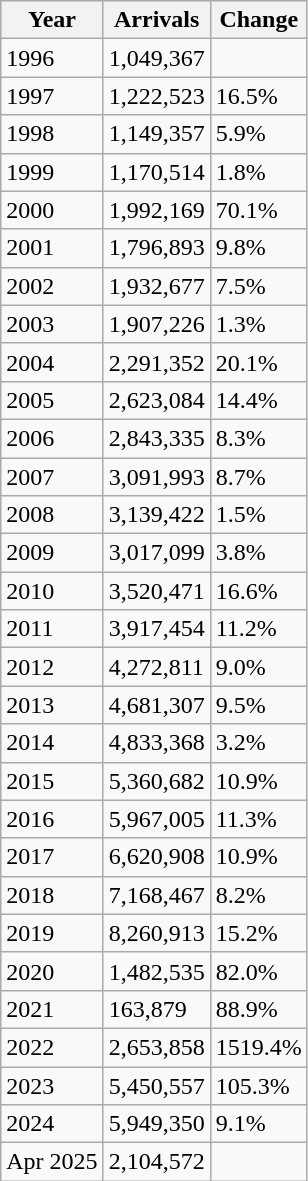<table class="wikitable sortable\" font-size:95%;">
<tr>
<th scope="col">Year</th>
<th scope="col">Arrivals</th>
<th scope="col" data-sort-value="number">Change</th>
</tr>
<tr>
<td>1996</td>
<td>1,049,367</td>
<td></td>
</tr>
<tr>
<td>1997</td>
<td>1,222,523</td>
<td> 16.5%</td>
</tr>
<tr>
<td>1998</td>
<td>1,149,357</td>
<td> 5.9%</td>
</tr>
<tr>
<td>1999</td>
<td>1,170,514</td>
<td> 1.8%</td>
</tr>
<tr>
<td>2000</td>
<td>1,992,169</td>
<td> 70.1%</td>
</tr>
<tr>
<td>2001</td>
<td>1,796,893</td>
<td> 9.8%</td>
</tr>
<tr>
<td>2002</td>
<td>1,932,677</td>
<td> 7.5%</td>
</tr>
<tr>
<td>2003</td>
<td>1,907,226</td>
<td> 1.3%</td>
</tr>
<tr>
<td>2004</td>
<td>2,291,352</td>
<td> 20.1%</td>
</tr>
<tr>
<td>2005</td>
<td>2,623,084</td>
<td> 14.4%</td>
</tr>
<tr>
<td>2006</td>
<td>2,843,335</td>
<td> 8.3%</td>
</tr>
<tr>
<td>2007</td>
<td>3,091,993</td>
<td> 8.7%</td>
</tr>
<tr>
<td>2008</td>
<td>3,139,422</td>
<td> 1.5%</td>
</tr>
<tr>
<td>2009</td>
<td>3,017,099</td>
<td> 3.8%</td>
</tr>
<tr>
<td>2010</td>
<td>3,520,471</td>
<td> 16.6%</td>
</tr>
<tr>
<td>2011</td>
<td>3,917,454</td>
<td> 11.2%</td>
</tr>
<tr>
<td>2012</td>
<td>4,272,811</td>
<td> 9.0%</td>
</tr>
<tr>
<td>2013</td>
<td>4,681,307</td>
<td> 9.5%</td>
</tr>
<tr>
<td>2014</td>
<td>4,833,368</td>
<td> 3.2%</td>
</tr>
<tr>
<td>2015</td>
<td>5,360,682</td>
<td> 10.9%</td>
</tr>
<tr>
<td>2016</td>
<td>5,967,005</td>
<td> 11.3%</td>
</tr>
<tr>
<td>2017</td>
<td>6,620,908</td>
<td> 10.9%</td>
</tr>
<tr>
<td>2018</td>
<td>7,168,467</td>
<td> 8.2%</td>
</tr>
<tr>
<td>2019</td>
<td>8,260,913</td>
<td> 15.2%</td>
</tr>
<tr>
<td>2020</td>
<td>1,482,535</td>
<td> 82.0%</td>
</tr>
<tr>
<td>2021</td>
<td>163,879</td>
<td> 88.9%</td>
</tr>
<tr>
<td>2022</td>
<td>2,653,858</td>
<td> 1519.4%</td>
</tr>
<tr>
<td>2023</td>
<td>5,450,557</td>
<td> 105.3%</td>
</tr>
<tr>
<td>2024</td>
<td>5,949,350</td>
<td> 9.1%</td>
</tr>
<tr>
<td>Apr 2025</td>
<td>2,104,572</td>
<td></td>
</tr>
</table>
